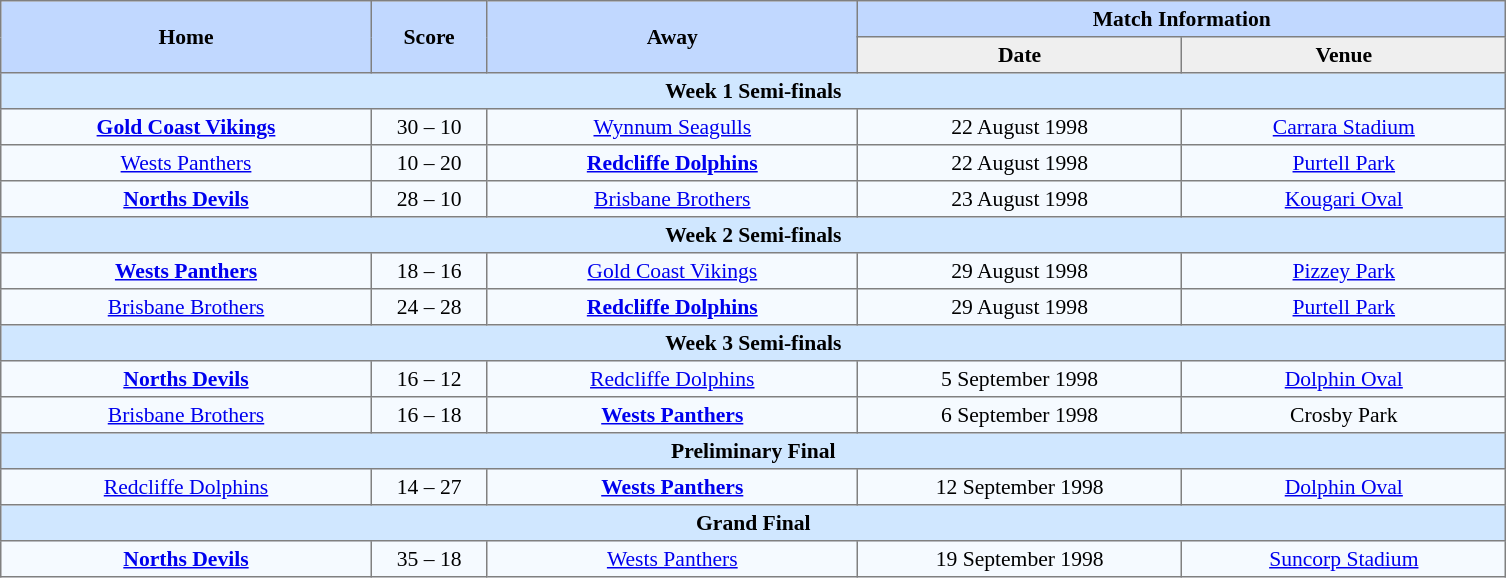<table border=1 style="border-collapse:collapse; font-size:90%; text-align:center;" cellpadding=3 cellspacing=0>
<tr bgcolor=#C1D8FF>
<th rowspan=2 width=16%>Home</th>
<th rowspan=2 width=5%>Score</th>
<th rowspan=2 width=16%>Away</th>
<th colspan=6>Match Information</th>
</tr>
<tr bgcolor=#EFEFEF>
<th width=14%>Date</th>
<th width=14%>Venue</th>
</tr>
<tr bgcolor="#D0E7FF">
<td colspan=7><strong>Week 1 Semi-finals</strong></td>
</tr>
<tr bgcolor=#F5FAFF>
<td> <strong><a href='#'>Gold Coast Vikings</a> </strong></td>
<td>30 – 10</td>
<td> <a href='#'>Wynnum Seagulls</a></td>
<td>22 August 1998</td>
<td><a href='#'>Carrara Stadium</a></td>
</tr>
<tr bgcolor=#F5FAFF>
<td> <a href='#'>Wests Panthers</a></td>
<td>10 – 20</td>
<td> <strong><a href='#'>Redcliffe Dolphins</a></strong></td>
<td>22 August 1998</td>
<td><a href='#'>Purtell Park</a></td>
</tr>
<tr bgcolor=#F5FAFF>
<td> <strong><a href='#'>Norths Devils</a></strong></td>
<td>28 – 10</td>
<td> <a href='#'>Brisbane Brothers</a></td>
<td>23 August 1998</td>
<td><a href='#'>Kougari Oval</a></td>
</tr>
<tr bgcolor="#D0E7FF">
<td colspan=7><strong>Week 2 Semi-finals</strong></td>
</tr>
<tr bgcolor=#F5FAFF>
<td> <strong><a href='#'>Wests Panthers</a></strong></td>
<td>18 – 16</td>
<td> <a href='#'>Gold Coast Vikings</a></td>
<td>29 August 1998</td>
<td><a href='#'>Pizzey Park</a></td>
</tr>
<tr bgcolor=#F5FAFF>
<td> <a href='#'>Brisbane Brothers</a></td>
<td>24 – 28</td>
<td> <strong><a href='#'>Redcliffe Dolphins</a></strong></td>
<td>29 August 1998</td>
<td><a href='#'>Purtell Park</a></td>
</tr>
<tr bgcolor="#D0E7FF">
<td colspan=7><strong>Week 3 Semi-finals</strong></td>
</tr>
<tr bgcolor=#F5FAFF>
<td> <strong><a href='#'>Norths Devils</a></strong></td>
<td>16 – 12</td>
<td> <a href='#'>Redcliffe Dolphins</a></td>
<td>5 September 1998</td>
<td><a href='#'>Dolphin Oval</a></td>
</tr>
<tr bgcolor=#F5FAFF>
<td> <a href='#'>Brisbane Brothers</a></td>
<td>16 – 18</td>
<td> <strong><a href='#'>Wests Panthers</a></strong></td>
<td>6 September 1998</td>
<td>Crosby Park</td>
</tr>
<tr bgcolor="#D0E7FF">
<td colspan=7><strong>Preliminary Final</strong></td>
</tr>
<tr bgcolor=#F5FAFF>
<td> <a href='#'>Redcliffe Dolphins</a></td>
<td>14 – 27</td>
<td> <strong><a href='#'>Wests Panthers</a></strong></td>
<td>12 September 1998</td>
<td><a href='#'>Dolphin Oval</a></td>
</tr>
<tr bgcolor="#D0E7FF">
<td colspan=7><strong>Grand Final</strong></td>
</tr>
<tr bgcolor=#F5FAFF>
<td> <strong><a href='#'>Norths Devils</a></strong></td>
<td>35 – 18</td>
<td> <a href='#'>Wests Panthers</a></td>
<td>19 September 1998</td>
<td><a href='#'>Suncorp Stadium</a></td>
</tr>
</table>
